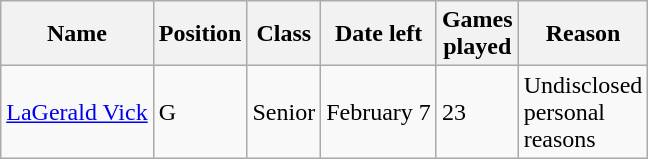<table class="wikitable">
<tr>
<th>Name</th>
<th>Position</th>
<th>Class</th>
<th>Date left</th>
<th>Games<br>played</th>
<th>Reason</th>
</tr>
<tr>
<td><a href='#'>LaGerald Vick</a></td>
<td>G</td>
<td>Senior</td>
<td>February 7</td>
<td>23</td>
<td>Undisclosed<br>personal<br>reasons</td>
</tr>
</table>
